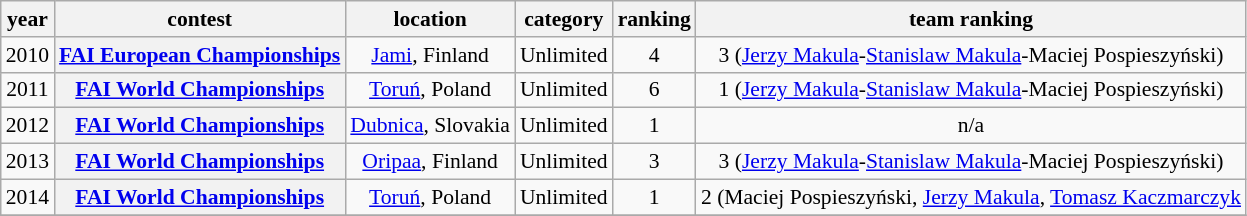<table class="wikitable" style="font-size: 90%;">
<tr>
<th>year</th>
<th>contest</th>
<th>location</th>
<th>category</th>
<th>ranking</th>
<th>team ranking</th>
</tr>
<tr>
<td align=center>2010</td>
<th align=center><a href='#'>FAI European Championships</a></th>
<td align=center><a href='#'>Jami</a>, Finland</td>
<td align=center>Unlimited</td>
<td align=center>4</td>
<td align=center>3 (<a href='#'>Jerzy Makula</a>-<a href='#'>Stanislaw Makula</a>-Maciej Pospieszyński)</td>
</tr>
<tr>
<td align=center>2011</td>
<th align=center><a href='#'>FAI World Championships</a></th>
<td align=center><a href='#'>Toruń</a>, Poland</td>
<td align=center>Unlimited</td>
<td align=center>6</td>
<td align=center>1 (<a href='#'>Jerzy Makula</a>-<a href='#'>Stanislaw Makula</a>-Maciej Pospieszyński)</td>
</tr>
<tr>
<td align=center>2012</td>
<th align=center><a href='#'>FAI World Championships</a></th>
<td align=center><a href='#'>Dubnica</a>, Slovakia</td>
<td align=center>Unlimited</td>
<td align=center>1</td>
<td align=center>n/a</td>
</tr>
<tr>
<td align=center>2013</td>
<th align=center><a href='#'>FAI World Championships</a></th>
<td align=center><a href='#'>Oripaa</a>, Finland</td>
<td align=center>Unlimited</td>
<td align=center>3</td>
<td align=center>3 (<a href='#'>Jerzy Makula</a>-<a href='#'>Stanislaw Makula</a>-Maciej Pospieszyński)</td>
</tr>
<tr>
<td align=center>2014</td>
<th align=center><a href='#'>FAI World Championships</a></th>
<td align=center><a href='#'>Toruń</a>, Poland</td>
<td align=center>Unlimited</td>
<td align=center>1</td>
<td align=center>2 (Maciej Pospieszyński, <a href='#'>Jerzy Makula</a>, <a href='#'>Tomasz Kaczmarczyk</a></td>
</tr>
<tr>
</tr>
</table>
